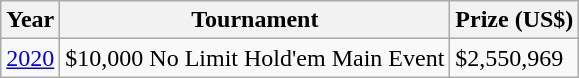<table class="wikitable">
<tr>
<th>Year</th>
<th>Tournament</th>
<th>Prize (US$)</th>
</tr>
<tr>
<td><a href='#'>2020</a></td>
<td>$10,000 No Limit Hold'em Main Event</td>
<td>$2,550,969</td>
</tr>
</table>
